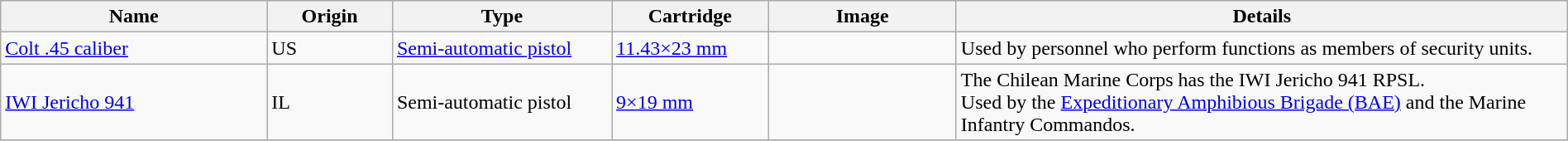<table class="wikitable" border="0" style="width:100%">
<tr>
<th style="text-align: center; width:17%;">Name</th>
<th style="text-align: center; width:8%;">Origin</th>
<th style="text-align: center; width:14%;">Type</th>
<th style="text-align: center; width:10%;">Cartridge</th>
<th style="text-align: center; width:12%;">Image</th>
<th style="text-align: center; width:44%;">Details</th>
</tr>
<tr>
<td><a href='#'>Colt .45 caliber</a></td>
<td> US</td>
<td><a href='#'>Semi-automatic pistol</a></td>
<td><a href='#'>11.43×23 mm</a></td>
<td></td>
<td>Used by personnel who perform functions as members of security units.</td>
</tr>
<tr>
<td><a href='#'>IWI Jericho 941</a></td>
<td> IL</td>
<td>Semi-automatic pistol</td>
<td><a href='#'>9×19 mm</a></td>
<td></td>
<td>The Chilean Marine Corps has the IWI Jericho 941 RPSL.<br>Used by the <a href='#'>Expeditionary Amphibious Brigade (BAE)</a> and the Marine Infantry Commandos.</td>
</tr>
<tr>
</tr>
</table>
